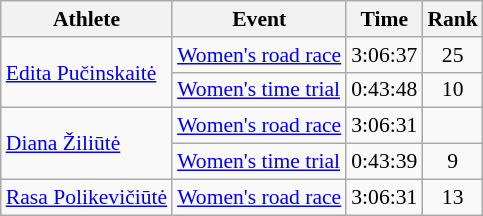<table class=wikitable style="font-size:90%">
<tr>
<th>Athlete</th>
<th>Event</th>
<th>Time</th>
<th>Rank</th>
</tr>
<tr align=center>
<td align=left rowspan=2><a href='#'>Edita Pučinskaitė</a></td>
<td align=left><a href='#'>Women's road race</a></td>
<td>3:06:37</td>
<td>25</td>
</tr>
<tr align=center>
<td align=left><a href='#'>Women's time trial</a></td>
<td>0:43:48</td>
<td>10</td>
</tr>
<tr align=center>
<td align=left rowspan=2><a href='#'>Diana Žiliūtė</a></td>
<td align=left><a href='#'>Women's road race</a></td>
<td>3:06:31</td>
<td></td>
</tr>
<tr align=center>
<td align=left><a href='#'>Women's time trial</a></td>
<td>0:43:39</td>
<td>9</td>
</tr>
<tr align=center>
<td align=left rowspan=1><a href='#'>Rasa Polikevičiūtė</a></td>
<td align=left><a href='#'>Women's road race</a></td>
<td>3:06:31</td>
<td>13</td>
</tr>
</table>
